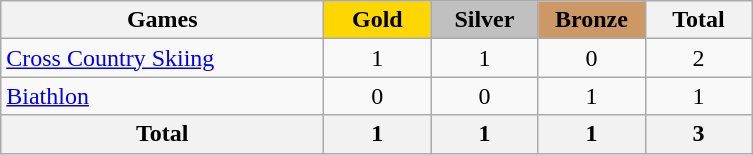<table class="wikitable sortable" style="text-align:center;">
<tr>
<th style="width:13em;">Games</th>
<th style="width:4em; background:gold;">Gold</th>
<th style="width:4em; background:silver;">Silver</th>
<th style="width:4em; background:#cc9966;">Bronze</th>
<th style="width:4em;">Total</th>
</tr>
<tr>
<td align=left> <a href='#'>Cross Country Skiing</a></td>
<td>1</td>
<td>1</td>
<td>0</td>
<td>2</td>
</tr>
<tr>
<td align=left> <a href='#'>Biathlon</a></td>
<td>0</td>
<td>0</td>
<td>1</td>
<td>1</td>
</tr>
<tr>
<th>Total</th>
<th>1</th>
<th>1</th>
<th>1</th>
<th>3</th>
</tr>
</table>
